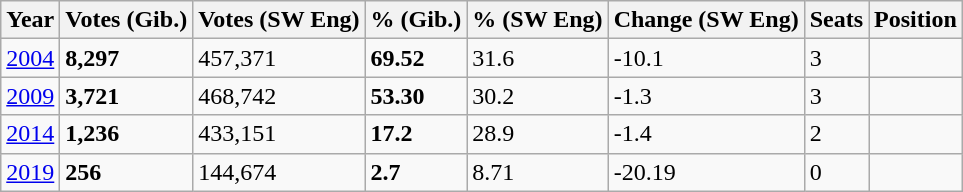<table class="wikitable">
<tr>
<th colspan="1">Year</th>
<th>Votes (Gib.)</th>
<th>Votes (SW Eng)</th>
<th>% (Gib.)</th>
<th>% (SW Eng)</th>
<th>Change (SW Eng)</th>
<th>Seats</th>
<th>Position</th>
</tr>
<tr>
<td><a href='#'>2004</a></td>
<td><strong>8,297</strong></td>
<td>457,371</td>
<td><strong>69.52</strong></td>
<td>31.6</td>
<td>-10.1</td>
<td>3</td>
<td></td>
</tr>
<tr>
<td><a href='#'>2009</a></td>
<td><strong>3,721</strong></td>
<td>468,742</td>
<td><strong>53.30</strong></td>
<td>30.2</td>
<td>-1.3</td>
<td>3</td>
<td></td>
</tr>
<tr>
<td><a href='#'>2014</a></td>
<td><strong>1,236</strong></td>
<td>433,151</td>
<td><strong>17.2</strong></td>
<td>28.9</td>
<td>-1.4</td>
<td>2</td>
<td></td>
</tr>
<tr>
<td><a href='#'>2019</a></td>
<td><strong>256</strong></td>
<td>144,674</td>
<td><strong>2.7</strong></td>
<td>8.71</td>
<td>-20.19</td>
<td>0</td>
<td></td>
</tr>
</table>
